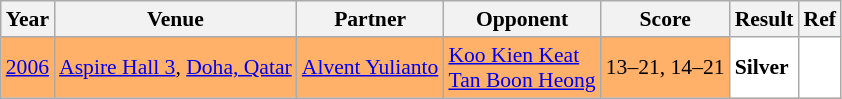<table class="sortable wikitable" style="font-size: 90%;">
<tr>
<th>Year</th>
<th>Venue</th>
<th>Partner</th>
<th>Opponent</th>
<th>Score</th>
<th>Result</th>
<th>Ref</th>
</tr>
<tr style="background:#FFB069">
<td align="center"><a href='#'>2006</a></td>
<td align="left"><a href='#'>Aspire Hall 3</a>, <a href='#'>Doha, Qatar</a></td>
<td align="left"> <a href='#'>Alvent Yulianto</a></td>
<td align="left"> <a href='#'>Koo Kien Keat</a> <br>  <a href='#'>Tan Boon Heong</a></td>
<td align="left">13–21, 14–21</td>
<td style="text-align:left; background:white"> <strong>Silver</strong></td>
<td style="text-align:center; background:white"></td>
</tr>
</table>
